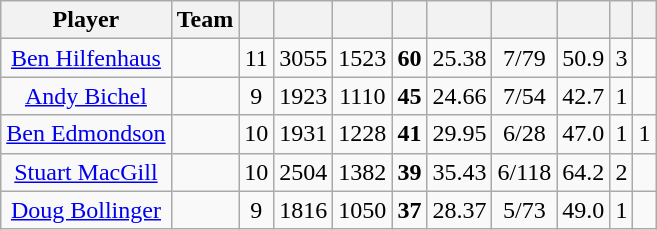<table class="wikitable sortable" style="text-align:center">
<tr>
<th class="unsortable">Player</th>
<th>Team</th>
<th></th>
<th></th>
<th></th>
<th></th>
<th></th>
<th></th>
<th></th>
<th></th>
<th></th>
</tr>
<tr>
<td><a href='#'>Ben Hilfenhaus</a></td>
<td style="text-align:left;"></td>
<td>11</td>
<td>3055</td>
<td>1523</td>
<td><strong>60</strong></td>
<td>25.38</td>
<td>7/79</td>
<td>50.9</td>
<td>3</td>
<td></td>
</tr>
<tr>
<td><a href='#'>Andy Bichel</a></td>
<td style="text-align:left;"></td>
<td>9</td>
<td>1923</td>
<td>1110</td>
<td><strong>45</strong></td>
<td>24.66</td>
<td>7/54</td>
<td>42.7</td>
<td>1</td>
<td></td>
</tr>
<tr>
<td><a href='#'>Ben Edmondson</a></td>
<td style="text-align:left;"></td>
<td>10</td>
<td>1931</td>
<td>1228</td>
<td><strong>41</strong></td>
<td>29.95</td>
<td>6/28</td>
<td>47.0</td>
<td>1</td>
<td>1</td>
</tr>
<tr>
<td><a href='#'>Stuart MacGill</a></td>
<td style="text-align:left;"></td>
<td>10</td>
<td>2504</td>
<td>1382</td>
<td><strong>39</strong></td>
<td>35.43</td>
<td>6/118</td>
<td>64.2</td>
<td>2</td>
<td></td>
</tr>
<tr>
<td><a href='#'>Doug Bollinger</a></td>
<td style="text-align:left;"></td>
<td>9</td>
<td>1816</td>
<td>1050</td>
<td><strong>37</strong></td>
<td>28.37</td>
<td>5/73</td>
<td>49.0</td>
<td>1</td>
<td></td>
</tr>
</table>
